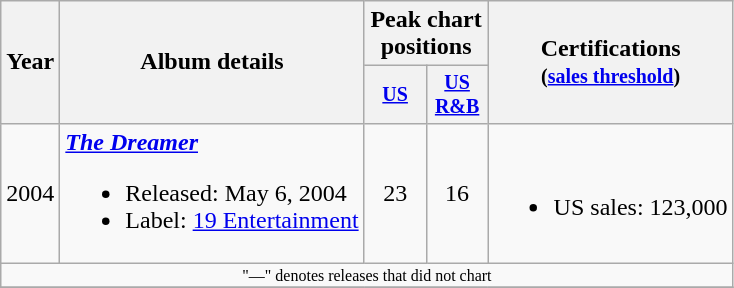<table class="wikitable" style="text-align:center;">
<tr>
<th rowspan="2">Year</th>
<th rowspan="2">Album details</th>
<th colspan="2">Peak chart positions</th>
<th rowspan="2">Certifications<br><small>(<a href='#'>sales threshold</a>)</small></th>
</tr>
<tr style="font-size:smaller;">
<th width="35"><a href='#'>US</a></th>
<th width="35"><a href='#'>US<br>R&B</a></th>
</tr>
<tr>
<td>2004</td>
<td align="left"><strong><em><a href='#'>The Dreamer</a></em></strong><br><ul><li>Released: May 6, 2004</li><li>Label: <a href='#'>19 Entertainment</a></li></ul></td>
<td>23</td>
<td>16</td>
<td align="left"><br><ul><li>US sales: 123,000</li></ul></td>
</tr>
<tr>
<td colspan="10" style="font-size:8pt">"—" denotes releases that did not chart</td>
</tr>
<tr>
</tr>
</table>
